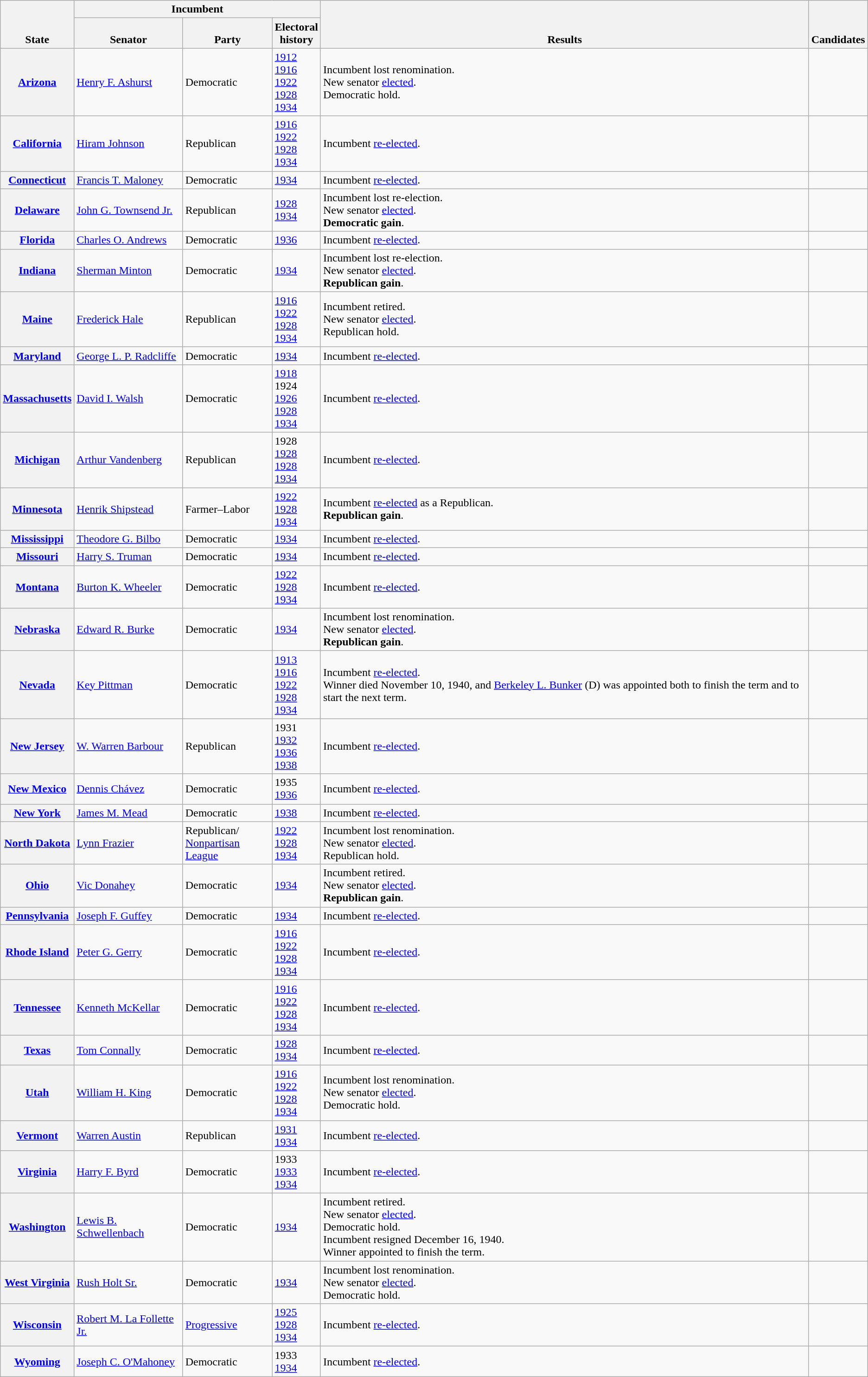<table class=wikitable>
<tr valign=bottom>
<th rowspan=2>State</th>
<th colspan=3>Incumbent</th>
<th rowspan=2>Results</th>
<th rowspan=2>Candidates</th>
</tr>
<tr valign=bottom>
<th>Senator</th>
<th>Party</th>
<th>Electoral<br>history</th>
</tr>
<tr>
<th><a href='#'>Arizona</a></th>
<td><a href='#'>Henry F. Ashurst</a></td>
<td>Democratic</td>
<td><a href='#'>1912</a><br><a href='#'>1916</a><br><a href='#'>1922</a><br><a href='#'>1928</a><br><a href='#'>1934</a></td>
<td>Incumbent lost renomination.<br>New senator <a href='#'>elected</a>.<br>Democratic hold.</td>
<td nowrap></td>
</tr>
<tr>
<th><a href='#'>California</a></th>
<td><a href='#'>Hiram Johnson</a></td>
<td>Republican</td>
<td><a href='#'>1916</a><br><a href='#'>1922</a><br><a href='#'>1928</a><br><a href='#'>1934</a></td>
<td>Incumbent <a href='#'>re-elected</a>.</td>
<td nowrap></td>
</tr>
<tr>
<th><a href='#'>Connecticut</a></th>
<td><a href='#'>Francis T. Maloney</a></td>
<td>Democratic</td>
<td><a href='#'>1934</a></td>
<td>Incumbent <a href='#'>re-elected</a>.</td>
<td nowrap></td>
</tr>
<tr>
<th><a href='#'>Delaware</a></th>
<td><a href='#'>John G. Townsend Jr.</a></td>
<td>Republican</td>
<td><a href='#'>1928</a><br><a href='#'>1934</a></td>
<td>Incumbent lost re-election.<br>New senator <a href='#'>elected</a>.<br><strong>Democratic gain</strong>.</td>
<td nowrap></td>
</tr>
<tr>
<th><a href='#'>Florida</a></th>
<td><a href='#'>Charles O. Andrews</a></td>
<td>Democratic</td>
<td><a href='#'>1936 </a></td>
<td>Incumbent <a href='#'>re-elected</a>.</td>
<td nowrap></td>
</tr>
<tr>
<th><a href='#'>Indiana</a></th>
<td><a href='#'>Sherman Minton</a></td>
<td>Democratic</td>
<td><a href='#'>1934</a></td>
<td>Incumbent lost re-election.<br>New senator <a href='#'>elected</a>.<br><strong>Republican gain</strong>.</td>
<td nowrap></td>
</tr>
<tr>
<th><a href='#'>Maine</a></th>
<td><a href='#'>Frederick Hale</a></td>
<td>Republican</td>
<td><a href='#'>1916</a><br><a href='#'>1922</a><br><a href='#'>1928</a><br><a href='#'>1934</a></td>
<td>Incumbent retired.<br>New senator <a href='#'>elected</a>.<br>Republican hold.</td>
<td nowrap></td>
</tr>
<tr>
<th><a href='#'>Maryland</a></th>
<td><a href='#'>George L. P. Radcliffe</a></td>
<td>Democratic</td>
<td><a href='#'>1934</a></td>
<td>Incumbent <a href='#'>re-elected</a>.</td>
<td nowrap></td>
</tr>
<tr>
<th><a href='#'>Massachusetts</a></th>
<td><a href='#'>David I. Walsh</a></td>
<td>Democratic</td>
<td><a href='#'>1918</a><br>1924 <br><a href='#'>1926 </a><br><a href='#'>1928</a><br><a href='#'>1934</a></td>
<td>Incumbent <a href='#'>re-elected</a>.</td>
<td nowrap></td>
</tr>
<tr>
<th><a href='#'>Michigan</a></th>
<td><a href='#'>Arthur Vandenberg</a></td>
<td>Republican</td>
<td>1928 <br><a href='#'>1928 </a><br><a href='#'>1928</a><br><a href='#'>1934</a></td>
<td>Incumbent <a href='#'>re-elected</a>.</td>
<td nowrap></td>
</tr>
<tr>
<th><a href='#'>Minnesota</a></th>
<td><a href='#'>Henrik Shipstead</a></td>
<td>Farmer–Labor</td>
<td><a href='#'>1922</a><br><a href='#'>1928</a><br><a href='#'>1934</a></td>
<td>Incumbent <a href='#'>re-elected</a> as a Republican.<br><strong>Republican gain</strong>.</td>
<td nowrap></td>
</tr>
<tr>
<th><a href='#'>Mississippi</a></th>
<td><a href='#'>Theodore G. Bilbo</a></td>
<td>Democratic</td>
<td><a href='#'>1934</a></td>
<td>Incumbent <a href='#'>re-elected</a>.</td>
<td nowrap></td>
</tr>
<tr>
<th><a href='#'>Missouri</a></th>
<td><a href='#'>Harry S. Truman</a></td>
<td>Democratic</td>
<td><a href='#'>1934</a></td>
<td>Incumbent <a href='#'>re-elected</a>.</td>
<td nowrap></td>
</tr>
<tr>
<th><a href='#'>Montana</a></th>
<td><a href='#'>Burton K. Wheeler</a></td>
<td>Democratic</td>
<td><a href='#'>1922</a><br><a href='#'>1928</a><br><a href='#'>1934</a></td>
<td>Incumbent <a href='#'>re-elected</a>.</td>
<td nowrap></td>
</tr>
<tr>
<th><a href='#'>Nebraska</a></th>
<td><a href='#'>Edward R. Burke</a></td>
<td>Democratic</td>
<td><a href='#'>1934</a></td>
<td>Incumbent lost renomination.<br>New senator <a href='#'>elected</a>.<br><strong>Republican gain</strong>.</td>
<td nowrap></td>
</tr>
<tr>
<th><a href='#'>Nevada</a></th>
<td><a href='#'>Key Pittman</a></td>
<td>Democratic</td>
<td><a href='#'>1913 </a><br><a href='#'>1916</a><br><a href='#'>1922</a><br><a href='#'>1928</a><br><a href='#'>1934</a></td>
<td>Incumbent <a href='#'>re-elected</a>.<br>Winner died November 10, 1940, and <a href='#'>Berkeley L. Bunker</a> (D) was appointed both to finish the term and to start the next term.</td>
<td nowrap></td>
</tr>
<tr>
<th><a href='#'>New Jersey</a></th>
<td><a href='#'>W. Warren Barbour</a></td>
<td>Republican</td>
<td>1931 <br><a href='#'>1932 </a><br><a href='#'>1936 </a><br><a href='#'>1938 </a></td>
<td>Incumbent <a href='#'>re-elected</a>.</td>
<td nowrap></td>
</tr>
<tr>
<th><a href='#'>New Mexico</a></th>
<td><a href='#'>Dennis Chávez</a></td>
<td>Democratic</td>
<td>1935 <br><a href='#'>1936 </a></td>
<td>Incumbent <a href='#'>re-elected</a>.</td>
<td nowrap></td>
</tr>
<tr>
<th><a href='#'>New York</a></th>
<td><a href='#'>James M. Mead</a></td>
<td>Democratic</td>
<td><a href='#'>1938 </a></td>
<td>Incumbent <a href='#'>re-elected</a>.</td>
<td nowrap></td>
</tr>
<tr>
<th><a href='#'>North Dakota</a></th>
<td><a href='#'>Lynn Frazier</a></td>
<td>Republican/<br><a href='#'>Nonpartisan League</a></td>
<td><a href='#'>1922</a><br><a href='#'>1928</a><br><a href='#'>1934</a></td>
<td>Incumbent lost renomination.<br>New senator <a href='#'>elected</a>.<br>Republican hold.</td>
<td nowrap></td>
</tr>
<tr>
<th><a href='#'>Ohio</a></th>
<td><a href='#'>Vic Donahey</a></td>
<td>Democratic</td>
<td><a href='#'>1934</a></td>
<td>Incumbent retired.<br>New senator <a href='#'>elected</a>.<br><strong>Republican gain</strong>.</td>
<td nowrap></td>
</tr>
<tr>
<th><a href='#'>Pennsylvania</a></th>
<td><a href='#'>Joseph F. Guffey</a></td>
<td>Democratic</td>
<td><a href='#'>1934</a></td>
<td>Incumbent <a href='#'>re-elected</a>.</td>
<td nowrap></td>
</tr>
<tr>
<th><a href='#'>Rhode Island</a></th>
<td><a href='#'>Peter G. Gerry</a></td>
<td>Democratic</td>
<td><a href='#'>1916</a><br><a href='#'>1922</a><br><a href='#'>1928 </a><br><a href='#'>1934</a></td>
<td>Incumbent <a href='#'>re-elected</a>.</td>
<td nowrap></td>
</tr>
<tr>
<th><a href='#'>Tennessee</a></th>
<td><a href='#'>Kenneth McKellar</a></td>
<td>Democratic</td>
<td><a href='#'>1916</a><br><a href='#'>1922</a><br><a href='#'>1928</a><br><a href='#'>1934</a></td>
<td>Incumbent <a href='#'>re-elected</a>.</td>
<td nowrap></td>
</tr>
<tr>
<th><a href='#'>Texas</a></th>
<td><a href='#'>Tom Connally</a></td>
<td>Democratic</td>
<td><a href='#'>1928</a><br><a href='#'>1934</a></td>
<td>Incumbent <a href='#'>re-elected</a>.</td>
<td nowrap></td>
</tr>
<tr>
<th><a href='#'>Utah</a></th>
<td><a href='#'>William H. King</a></td>
<td>Democratic</td>
<td><a href='#'>1916</a><br><a href='#'>1922</a><br><a href='#'>1928 </a><br><a href='#'>1934</a></td>
<td>Incumbent lost renomination.<br>New senator <a href='#'>elected</a>.<br>Democratic hold.</td>
<td nowrap></td>
</tr>
<tr>
<th><a href='#'>Vermont</a></th>
<td><a href='#'>Warren Austin</a></td>
<td>Republican</td>
<td><a href='#'>1931 </a><br><a href='#'>1934</a></td>
<td>Incumbent <a href='#'>re-elected</a>.</td>
<td nowrap></td>
</tr>
<tr>
<th><a href='#'>Virginia</a></th>
<td><a href='#'>Harry F. Byrd</a></td>
<td>Democratic</td>
<td>1933 <br><a href='#'>1933 </a><br><a href='#'>1934</a></td>
<td>Incumbent <a href='#'>re-elected</a>.</td>
<td nowrap></td>
</tr>
<tr>
<th><a href='#'>Washington</a></th>
<td><a href='#'>Lewis B. Schwellenbach</a></td>
<td>Democratic</td>
<td><a href='#'>1934</a></td>
<td>Incumbent retired.<br>New senator <a href='#'>elected</a>.<br>Democratic hold.<br>Incumbent resigned December 16, 1940.<br>Winner appointed to finish the term.</td>
<td nowrap></td>
</tr>
<tr>
<th><a href='#'>West Virginia</a></th>
<td><a href='#'>Rush Holt Sr.</a></td>
<td>Democratic</td>
<td><a href='#'>1934</a></td>
<td>Incumbent lost renomination.<br>New senator <a href='#'>elected</a>.<br>Democratic hold.</td>
<td nowrap></td>
</tr>
<tr>
<th><a href='#'>Wisconsin</a></th>
<td><a href='#'>Robert M. La Follette Jr.</a></td>
<td><a href='#'>Progressive</a></td>
<td><a href='#'>1925 </a><br><a href='#'>1928</a><br><a href='#'>1934</a></td>
<td>Incumbent <a href='#'>re-elected</a>.</td>
<td nowrap></td>
</tr>
<tr>
<th><a href='#'>Wyoming</a></th>
<td><a href='#'>Joseph C. O'Mahoney</a></td>
<td>Democratic</td>
<td>1933 <br><a href='#'>1934</a></td>
<td>Incumbent <a href='#'>re-elected</a>.</td>
<td nowrap></td>
</tr>
</table>
